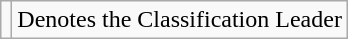<table class="wikitable">
<tr>
<td></td>
<td>Denotes the Classification Leader</td>
</tr>
</table>
